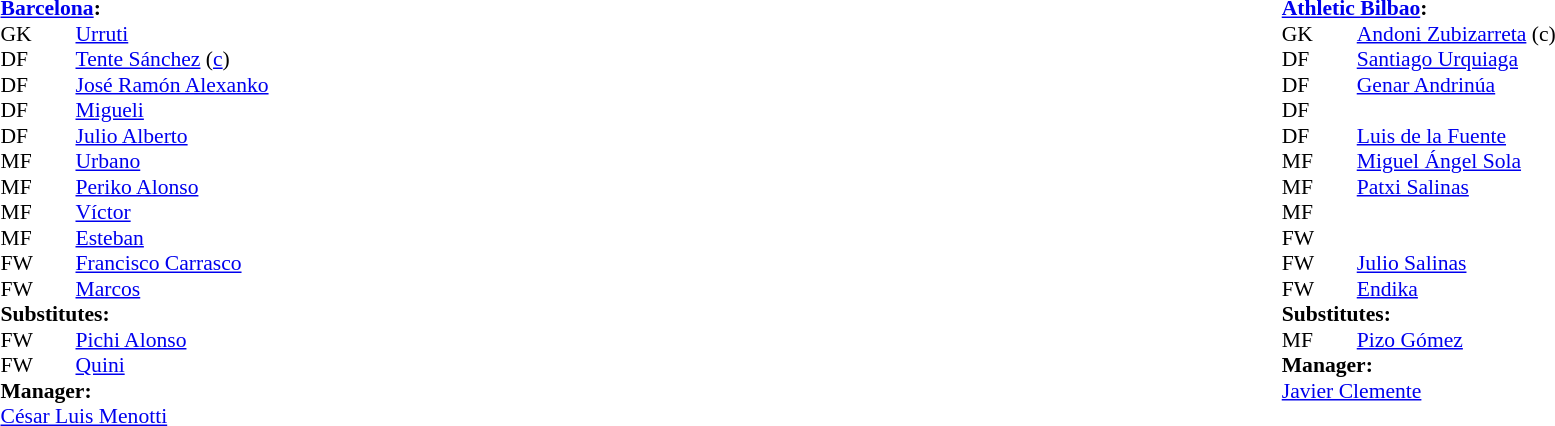<table width="100%">
<tr>
<td valign="top" width="50%"><br><table style="font-size: 90%" cellspacing="0" cellpadding="0">
<tr>
<td colspan="4"><strong><a href='#'>Barcelona</a>:</strong></td>
</tr>
<tr>
<th width="25"></th>
<th width="25"></th>
</tr>
<tr>
<td>GK</td>
<td></td>
<td> <a href='#'>Urruti</a></td>
</tr>
<tr>
<td>DF</td>
<td></td>
<td> <a href='#'>Tente Sánchez</a> (<a href='#'>c</a>)</td>
</tr>
<tr>
<td>DF</td>
<td></td>
<td> <a href='#'>José Ramón Alexanko</a></td>
</tr>
<tr>
<td>DF</td>
<td></td>
<td> <a href='#'>Migueli</a></td>
</tr>
<tr>
<td>DF</td>
<td></td>
<td> <a href='#'>Julio Alberto</a></td>
<td></td>
</tr>
<tr>
<td>MF</td>
<td></td>
<td> <a href='#'>Urbano</a></td>
<td></td>
<td></td>
</tr>
<tr>
<td>MF</td>
<td></td>
<td> <a href='#'>Periko Alonso</a></td>
</tr>
<tr>
<td>MF</td>
<td></td>
<td> <a href='#'>Víctor</a></td>
</tr>
<tr>
<td>MF</td>
<td></td>
<td> <a href='#'>Esteban</a></td>
<td></td>
<td></td>
</tr>
<tr>
<td>FW</td>
<td></td>
<td> <a href='#'>Francisco Carrasco</a></td>
</tr>
<tr>
<td>FW</td>
<td></td>
<td> <a href='#'>Marcos</a></td>
</tr>
<tr>
<td colspan=4><strong>Substitutes:</strong></td>
</tr>
<tr>
<td>FW</td>
<td></td>
<td> <a href='#'>Pichi Alonso</a></td>
<td></td>
<td></td>
</tr>
<tr>
<td>FW</td>
<td></td>
<td> <a href='#'>Quini</a></td>
<td></td>
<td></td>
</tr>
<tr>
<td colspan=4><strong>Manager:</strong></td>
</tr>
<tr>
<td colspan="3"> <a href='#'>César Luis Menotti</a></td>
</tr>
</table>
</td>
<td valign="top"></td>
<td valign="top" width="50%"><br><table style="font-size: 90%" cellspacing="0" cellpadding="0" align=center>
<tr>
<td colspan="4"><strong><a href='#'>Athletic Bilbao</a>:</strong></td>
</tr>
<tr>
<th width="25"></th>
<th width="25"></th>
</tr>
<tr>
<td>GK</td>
<td></td>
<td> <a href='#'>Andoni Zubizarreta</a> (c)</td>
</tr>
<tr>
<td>DF</td>
<td></td>
<td> <a href='#'>Santiago Urquiaga</a></td>
</tr>
<tr>
<td>DF</td>
<td></td>
<td> <a href='#'>Genar Andrinúa</a></td>
</tr>
<tr>
<td>DF</td>
<td></td>
<td> </td>
</tr>
<tr>
<td>DF</td>
<td></td>
<td> <a href='#'>Luis de la Fuente</a></td>
</tr>
<tr>
<td>MF</td>
<td></td>
<td> <a href='#'>Miguel Ángel Sola</a></td>
<td></td>
<td></td>
</tr>
<tr>
<td>MF</td>
<td></td>
<td> <a href='#'>Patxi Salinas</a></td>
<td></td>
</tr>
<tr>
<td>MF</td>
<td></td>
<td> </td>
</tr>
<tr>
<td>FW</td>
<td></td>
<td> </td>
<td></td>
</tr>
<tr>
<td>FW</td>
<td></td>
<td> <a href='#'>Julio Salinas</a></td>
</tr>
<tr>
<td>FW</td>
<td></td>
<td> <a href='#'>Endika</a></td>
</tr>
<tr>
<td colspan=4><strong>Substitutes:</strong></td>
</tr>
<tr>
<td>MF</td>
<td></td>
<td> <a href='#'>Pizo Gómez</a></td>
<td></td>
<td></td>
</tr>
<tr>
<td colspan=4><strong>Manager:</strong></td>
</tr>
<tr>
<td colspan="4"> <a href='#'>Javier Clemente</a></td>
</tr>
</table>
</td>
</tr>
</table>
